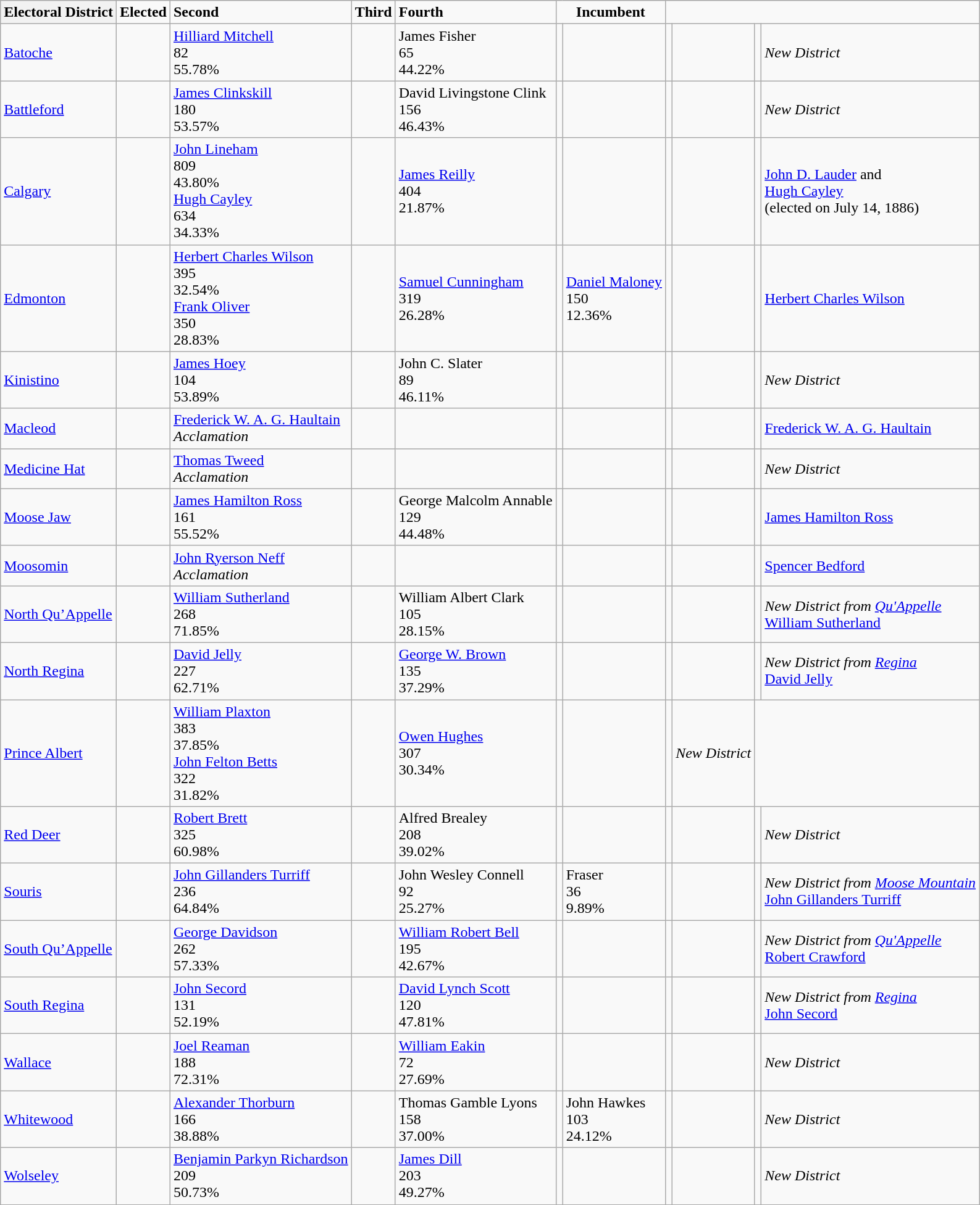<table class="wikitable">
<tr>
<th>Electoral District</th>
<td><strong>Elected</strong></td>
<td><strong>Second</strong></td>
<td><strong>Third</strong></td>
<td><strong>Fourth</strong></td>
<td colspan="2" style="text-align: center;"><strong>Incumbent</strong></td>
</tr>
<tr>
<td><a href='#'>Batoche</a></td>
<td></td>
<td><a href='#'>Hilliard Mitchell</a><br>82<br>55.78%</td>
<td></td>
<td>James Fisher<br>65<br>44.22%</td>
<td></td>
<td></td>
<td></td>
<td></td>
<td></td>
<td><em>New District</em></td>
</tr>
<tr>
<td><a href='#'>Battleford</a></td>
<td></td>
<td><a href='#'>James Clinkskill</a><br>180<br>53.57%</td>
<td></td>
<td>David Livingstone Clink<br>156<br>46.43%</td>
<td></td>
<td></td>
<td></td>
<td></td>
<td></td>
<td><em>New District</em></td>
</tr>
<tr>
<td><a href='#'>Calgary</a></td>
<td></td>
<td><a href='#'>John Lineham</a><br>809<br>43.80%<br><a href='#'>Hugh Cayley</a><br>634<br>34.33%</td>
<td></td>
<td><a href='#'>James Reilly</a><br>404<br>21.87%</td>
<td></td>
<td></td>
<td></td>
<td></td>
<td></td>
<td><a href='#'>John D. Lauder</a> and<br><a href='#'>Hugh Cayley</a><br>(elected on July 14, 1886)</td>
</tr>
<tr>
<td><a href='#'>Edmonton</a></td>
<td></td>
<td><a href='#'>Herbert Charles Wilson</a><br>395<br>32.54%<br><a href='#'>Frank Oliver</a><br>350<br>28.83%</td>
<td></td>
<td><a href='#'>Samuel Cunningham</a><br>319<br>26.28%</td>
<td></td>
<td><a href='#'>Daniel Maloney</a><br>150<br>12.36%</td>
<td></td>
<td></td>
<td></td>
<td><a href='#'>Herbert Charles Wilson</a></td>
</tr>
<tr>
<td><a href='#'>Kinistino</a></td>
<td></td>
<td><a href='#'>James Hoey</a><br>104<br>53.89%</td>
<td></td>
<td>John C. Slater<br>89<br>46.11%</td>
<td></td>
<td></td>
<td></td>
<td></td>
<td></td>
<td><em>New District</em></td>
</tr>
<tr>
<td><a href='#'>Macleod</a></td>
<td></td>
<td><a href='#'>Frederick W. A. G. Haultain</a><br><em>Acclamation</em></td>
<td></td>
<td></td>
<td></td>
<td></td>
<td></td>
<td></td>
<td></td>
<td><a href='#'>Frederick W. A. G. Haultain</a></td>
</tr>
<tr>
<td><a href='#'>Medicine Hat</a></td>
<td></td>
<td><a href='#'>Thomas Tweed</a><br><em>Acclamation</em></td>
<td></td>
<td></td>
<td></td>
<td></td>
<td></td>
<td></td>
<td></td>
<td><em>New District</em></td>
</tr>
<tr>
<td><a href='#'>Moose Jaw</a></td>
<td></td>
<td><a href='#'>James Hamilton Ross</a><br>161<br>55.52%</td>
<td></td>
<td>George Malcolm Annable<br>129<br>44.48%</td>
<td></td>
<td></td>
<td></td>
<td></td>
<td></td>
<td><a href='#'>James Hamilton Ross</a></td>
</tr>
<tr>
<td><a href='#'>Moosomin</a></td>
<td></td>
<td><a href='#'>John Ryerson Neff</a><br><em>Acclamation</em></td>
<td></td>
<td></td>
<td></td>
<td></td>
<td></td>
<td></td>
<td></td>
<td><a href='#'>Spencer Bedford</a></td>
</tr>
<tr>
<td><a href='#'>North Qu’Appelle</a></td>
<td></td>
<td><a href='#'>William Sutherland</a><br>268<br>71.85%</td>
<td></td>
<td>William Albert Clark<br>105<br>28.15%</td>
<td></td>
<td></td>
<td></td>
<td></td>
<td></td>
<td><em>New District from <a href='#'>Qu'Appelle</a></em><br><a href='#'>William Sutherland</a></td>
</tr>
<tr>
<td><a href='#'>North Regina</a></td>
<td></td>
<td><a href='#'>David Jelly</a><br>227<br>62.71%</td>
<td></td>
<td><a href='#'>George W. Brown</a><br>135<br>37.29%</td>
<td></td>
<td></td>
<td></td>
<td></td>
<td></td>
<td><em>New District from <a href='#'>Regina</a></em><br><a href='#'>David Jelly</a></td>
</tr>
<tr>
<td><a href='#'>Prince Albert</a></td>
<td></td>
<td><a href='#'>William Plaxton</a><br>383<br>37.85%<br><a href='#'>John Felton Betts</a><br>322<br>31.82%</td>
<td></td>
<td><a href='#'>Owen Hughes</a><br>307<br>30.34%</td>
<td></td>
<td></td>
<td></td>
<td><em>New District</em></td>
</tr>
<tr>
<td><a href='#'>Red Deer</a></td>
<td></td>
<td><a href='#'>Robert Brett</a><br>325<br>60.98%</td>
<td></td>
<td>Alfred Brealey<br>208<br>39.02%</td>
<td></td>
<td></td>
<td></td>
<td></td>
<td></td>
<td><em>New District</em></td>
</tr>
<tr>
<td><a href='#'>Souris</a></td>
<td></td>
<td><a href='#'>John Gillanders Turriff</a><br>236<br>64.84%</td>
<td></td>
<td>John Wesley Connell<br>92<br>25.27%</td>
<td></td>
<td>Fraser<br>36<br>9.89%</td>
<td></td>
<td></td>
<td></td>
<td><em>	New District from <a href='#'>Moose Mountain</a></em><br><a href='#'>John Gillanders Turriff</a></td>
</tr>
<tr>
<td><a href='#'>South Qu’Appelle</a></td>
<td></td>
<td><a href='#'>George Davidson</a><br>262<br>57.33%</td>
<td></td>
<td><a href='#'>William Robert Bell</a><br>195<br>42.67%</td>
<td></td>
<td></td>
<td></td>
<td></td>
<td></td>
<td><em>	New District from <a href='#'>Qu'Appelle</a></em><br><a href='#'>Robert Crawford</a></td>
</tr>
<tr>
<td><a href='#'>South Regina</a></td>
<td></td>
<td><a href='#'>John Secord</a><br>131<br>52.19%</td>
<td></td>
<td><a href='#'>David Lynch Scott</a><br>120<br>47.81%</td>
<td></td>
<td></td>
<td></td>
<td></td>
<td></td>
<td><em>New District from <a href='#'>Regina</a></em><br><a href='#'>John Secord</a></td>
</tr>
<tr>
<td><a href='#'>Wallace</a></td>
<td></td>
<td><a href='#'>Joel Reaman</a><br>188<br>72.31%</td>
<td></td>
<td><a href='#'>William Eakin</a><br>72<br>27.69%</td>
<td></td>
<td></td>
<td></td>
<td></td>
<td></td>
<td><em>New District</em></td>
</tr>
<tr>
<td><a href='#'>Whitewood</a></td>
<td></td>
<td><a href='#'>Alexander Thorburn</a><br>166<br>38.88%</td>
<td></td>
<td>Thomas Gamble Lyons<br>158<br>37.00%</td>
<td></td>
<td>John Hawkes<br>103<br>24.12%</td>
<td></td>
<td></td>
<td></td>
<td><em>New District</em></td>
</tr>
<tr>
<td><a href='#'>Wolseley</a></td>
<td></td>
<td><a href='#'>Benjamin Parkyn Richardson</a><br>209<br>50.73%</td>
<td></td>
<td><a href='#'>James Dill</a><br>203<br>49.27%</td>
<td></td>
<td></td>
<td></td>
<td></td>
<td></td>
<td><em>New District</em></td>
</tr>
<tr>
</tr>
</table>
